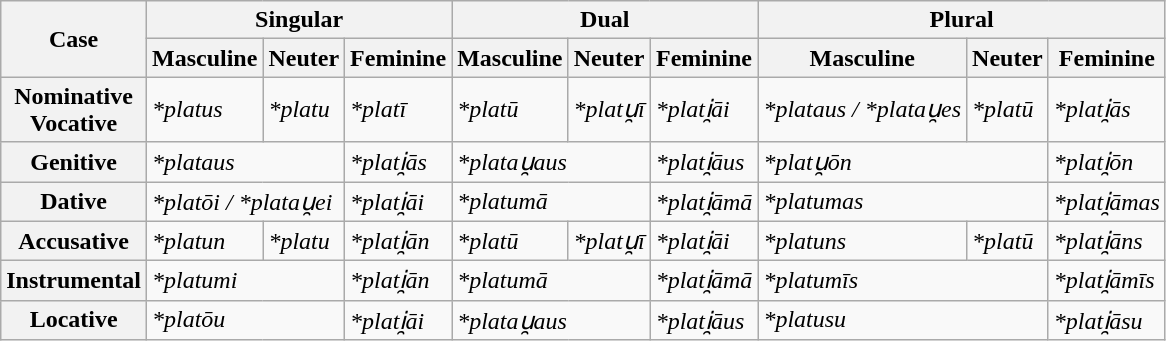<table class="wikitable">
<tr>
<th rowspan="2">Case</th>
<th colspan="3">Singular</th>
<th colspan="3">Dual</th>
<th colspan="3">Plural</th>
</tr>
<tr>
<th>Masculine</th>
<th>Neuter</th>
<th>Feminine</th>
<th>Masculine</th>
<th>Neuter</th>
<th>Feminine</th>
<th>Masculine</th>
<th>Neuter</th>
<th>Feminine</th>
</tr>
<tr>
<th>Nominative <br> Vocative</th>
<td><em>*platus</em></td>
<td><em>*platu</em></td>
<td><em>*platī</em></td>
<td><em>*platū</em></td>
<td><em>*platu̯ī</em></td>
<td><em>*plati̯āi</em></td>
<td><em>*plataus / *platau̯es</em></td>
<td><em>*platū</em></td>
<td><em>*plati̯ās</em></td>
</tr>
<tr>
<th>Genitive</th>
<td colspan="2"><em>*plataus</em></td>
<td><em>*plati̯ās</em></td>
<td colspan="2"><em>*platau̯aus</em></td>
<td><em>*plati̯āus</em></td>
<td colspan="2"><em>*platu̯ōn</em></td>
<td><em>*plati̯ōn</em></td>
</tr>
<tr>
<th>Dative</th>
<td colspan="2"><em>*platōi / *platau̯ei</em></td>
<td><em>*plati̯āi</em></td>
<td colspan="2"><em>*platumā</em></td>
<td><em>*plati̯āmā</em></td>
<td colspan="2"><em>*platumas</em></td>
<td><em>*plati̯āmas</em></td>
</tr>
<tr>
<th>Accusative</th>
<td><em>*platun</em></td>
<td><em>*platu</em></td>
<td><em>*plati̯ān</em></td>
<td><em>*platū</em></td>
<td><em>*platu̯ī</em></td>
<td><em>*plati̯āi</em></td>
<td><em>*platuns</em></td>
<td><em>*platū</em></td>
<td><em>*plati̯āns</em></td>
</tr>
<tr>
<th>Instrumental</th>
<td colspan="2"><em>*platumi</em></td>
<td><em>*plati̯ān</em></td>
<td colspan="2"><em>*platumā</em></td>
<td><em>*plati̯āmā</em></td>
<td colspan="2"><em>*platumīs</em></td>
<td><em>*plati̯āmīs</em></td>
</tr>
<tr>
<th>Locative</th>
<td colspan="2"><em>*platōu</em></td>
<td><em>*plati̯āi</em></td>
<td colspan="2"><em>*platau̯aus</em></td>
<td><em>*plati̯āus</em></td>
<td colspan="2"><em>*platusu</em></td>
<td><em>*plati̯āsu</em></td>
</tr>
</table>
